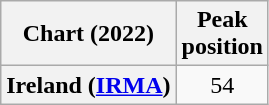<table class="wikitable plainrowheaders" style="text-align:center">
<tr>
<th scope="col">Chart (2022)</th>
<th scope="col">Peak<br>position</th>
</tr>
<tr>
<th scope="row">Ireland (<a href='#'>IRMA</a>)</th>
<td>54</td>
</tr>
</table>
